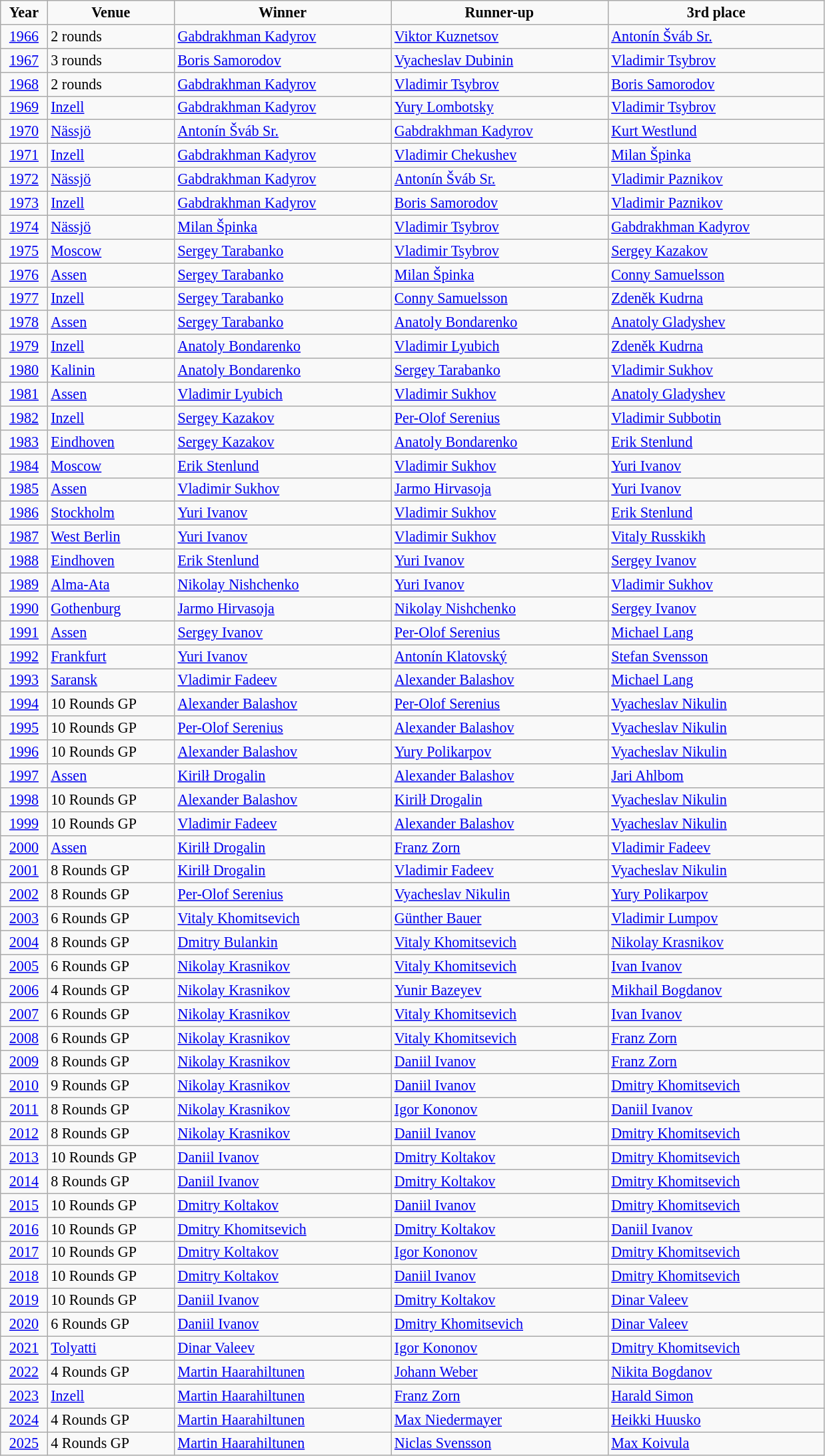<table class="wikitable" style="font-size: 92%">
<tr align=center>
<td width=40px  ><strong>Year</strong></td>
<td width=120px ><strong>Venue</strong></td>
<td width=210px ><strong>Winner</strong></td>
<td width=210px ><strong>Runner-up</strong></td>
<td width=210px ><strong>3rd place</strong></td>
</tr>
<tr>
<td align=center><a href='#'>1966</a></td>
<td> 2 rounds</td>
<td> <a href='#'>Gabdrakhman Kadyrov</a></td>
<td> <a href='#'>Viktor Kuznetsov</a></td>
<td> <a href='#'>Antonín Šváb Sr.</a></td>
</tr>
<tr>
<td align=center><a href='#'>1967</a></td>
<td> 3 rounds</td>
<td> <a href='#'>Boris Samorodov</a></td>
<td> <a href='#'>Vyacheslav Dubinin</a></td>
<td> <a href='#'>Vladimir Tsybrov</a></td>
</tr>
<tr>
<td align=center><a href='#'>1968</a></td>
<td> 2 rounds</td>
<td> <a href='#'>Gabdrakhman Kadyrov</a></td>
<td> <a href='#'>Vladimir Tsybrov</a></td>
<td> <a href='#'>Boris Samorodov</a></td>
</tr>
<tr>
<td align=center><a href='#'>1969</a></td>
<td> <a href='#'>Inzell</a></td>
<td> <a href='#'>Gabdrakhman Kadyrov</a></td>
<td> <a href='#'>Yury Lombotsky</a></td>
<td> <a href='#'>Vladimir Tsybrov</a></td>
</tr>
<tr>
<td align=center><a href='#'>1970</a></td>
<td> <a href='#'>Nässjö</a></td>
<td> <a href='#'>Antonín Šváb Sr.</a></td>
<td> <a href='#'>Gabdrakhman Kadyrov</a></td>
<td> <a href='#'>Kurt Westlund</a></td>
</tr>
<tr>
<td align=center><a href='#'>1971</a></td>
<td> <a href='#'>Inzell</a></td>
<td> <a href='#'>Gabdrakhman Kadyrov</a></td>
<td> <a href='#'>Vladimir Chekushev</a></td>
<td> <a href='#'>Milan Špinka</a></td>
</tr>
<tr>
<td align=center><a href='#'>1972</a></td>
<td> <a href='#'>Nässjö</a></td>
<td> <a href='#'>Gabdrakhman Kadyrov</a></td>
<td> <a href='#'>Antonín Šváb Sr.</a></td>
<td> <a href='#'>Vladimir Paznikov</a></td>
</tr>
<tr>
<td align=center><a href='#'>1973</a></td>
<td> <a href='#'>Inzell</a></td>
<td> <a href='#'>Gabdrakhman Kadyrov</a></td>
<td> <a href='#'>Boris Samorodov</a></td>
<td> <a href='#'>Vladimir Paznikov</a></td>
</tr>
<tr>
<td align=center><a href='#'>1974</a></td>
<td> <a href='#'>Nässjö</a></td>
<td> <a href='#'>Milan Špinka</a></td>
<td> <a href='#'>Vladimir Tsybrov</a></td>
<td> <a href='#'>Gabdrakhman Kadyrov</a></td>
</tr>
<tr>
<td align=center><a href='#'>1975</a></td>
<td> <a href='#'>Moscow</a></td>
<td> <a href='#'>Sergey Tarabanko</a></td>
<td> <a href='#'>Vladimir Tsybrov</a></td>
<td> <a href='#'>Sergey Kazakov</a></td>
</tr>
<tr>
<td align=center><a href='#'>1976</a></td>
<td> <a href='#'>Assen</a></td>
<td> <a href='#'>Sergey Tarabanko</a></td>
<td> <a href='#'>Milan Špinka</a></td>
<td> <a href='#'>Conny Samuelsson</a></td>
</tr>
<tr>
<td align=center><a href='#'>1977</a></td>
<td> <a href='#'>Inzell</a></td>
<td> <a href='#'>Sergey Tarabanko</a></td>
<td> <a href='#'>Conny Samuelsson</a></td>
<td> <a href='#'>Zdeněk Kudrna</a></td>
</tr>
<tr>
<td align=center><a href='#'>1978</a></td>
<td> <a href='#'>Assen</a></td>
<td> <a href='#'>Sergey Tarabanko</a></td>
<td> <a href='#'>Anatoly Bondarenko</a></td>
<td> <a href='#'>Anatoly Gladyshev</a></td>
</tr>
<tr>
<td align=center><a href='#'>1979</a></td>
<td> <a href='#'>Inzell</a></td>
<td> <a href='#'>Anatoly Bondarenko</a></td>
<td> <a href='#'>Vladimir Lyubich</a></td>
<td> <a href='#'>Zdeněk Kudrna</a></td>
</tr>
<tr>
<td align=center><a href='#'>1980</a></td>
<td> <a href='#'>Kalinin</a></td>
<td> <a href='#'>Anatoly Bondarenko</a></td>
<td> <a href='#'>Sergey Tarabanko</a></td>
<td> <a href='#'>Vladimir Sukhov</a></td>
</tr>
<tr>
<td align=center><a href='#'>1981</a></td>
<td> <a href='#'>Assen</a></td>
<td> <a href='#'>Vladimir Lyubich</a></td>
<td> <a href='#'>Vladimir Sukhov</a></td>
<td> <a href='#'>Anatoly Gladyshev</a></td>
</tr>
<tr>
<td align=center><a href='#'>1982</a></td>
<td> <a href='#'>Inzell</a></td>
<td> <a href='#'>Sergey Kazakov</a></td>
<td> <a href='#'>Per-Olof Serenius</a></td>
<td> <a href='#'>Vladimir Subbotin</a></td>
</tr>
<tr>
<td align=center><a href='#'>1983</a></td>
<td> <a href='#'>Eindhoven</a></td>
<td> <a href='#'>Sergey Kazakov</a></td>
<td> <a href='#'>Anatoly Bondarenko</a></td>
<td> <a href='#'>Erik Stenlund</a></td>
</tr>
<tr>
<td align=center><a href='#'>1984</a></td>
<td> <a href='#'>Moscow</a></td>
<td> <a href='#'>Erik Stenlund</a></td>
<td> <a href='#'>Vladimir Sukhov</a></td>
<td> <a href='#'>Yuri Ivanov</a></td>
</tr>
<tr>
<td align=center><a href='#'>1985</a></td>
<td> <a href='#'>Assen</a></td>
<td> <a href='#'>Vladimir Sukhov</a></td>
<td> <a href='#'>Jarmo Hirvasoja</a></td>
<td> <a href='#'>Yuri Ivanov</a></td>
</tr>
<tr>
<td align=center><a href='#'>1986</a></td>
<td> <a href='#'>Stockholm</a></td>
<td> <a href='#'>Yuri Ivanov</a></td>
<td> <a href='#'>Vladimir Sukhov</a></td>
<td> <a href='#'>Erik Stenlund</a></td>
</tr>
<tr>
<td align=center><a href='#'>1987</a></td>
<td> <a href='#'>West Berlin</a></td>
<td> <a href='#'>Yuri Ivanov</a></td>
<td> <a href='#'>Vladimir Sukhov</a></td>
<td> <a href='#'>Vitaly Russkikh</a></td>
</tr>
<tr>
<td align=center><a href='#'>1988</a></td>
<td> <a href='#'>Eindhoven</a></td>
<td> <a href='#'>Erik Stenlund</a></td>
<td> <a href='#'>Yuri Ivanov</a></td>
<td> <a href='#'>Sergey Ivanov</a></td>
</tr>
<tr>
<td align=center><a href='#'>1989</a></td>
<td> <a href='#'>Alma-Ata</a></td>
<td> <a href='#'>Nikolay Nishchenko</a></td>
<td> <a href='#'>Yuri Ivanov</a></td>
<td> <a href='#'>Vladimir Sukhov</a></td>
</tr>
<tr>
<td align=center><a href='#'>1990</a></td>
<td> <a href='#'>Gothenburg</a></td>
<td> <a href='#'>Jarmo Hirvasoja</a></td>
<td> <a href='#'>Nikolay Nishchenko</a></td>
<td> <a href='#'>Sergey Ivanov</a></td>
</tr>
<tr>
<td align=center><a href='#'>1991</a></td>
<td> <a href='#'>Assen</a></td>
<td> <a href='#'>Sergey Ivanov</a></td>
<td> <a href='#'>Per-Olof Serenius</a></td>
<td> <a href='#'>Michael Lang</a></td>
</tr>
<tr>
<td align=center><a href='#'>1992</a></td>
<td> <a href='#'>Frankfurt</a></td>
<td> <a href='#'>Yuri Ivanov</a></td>
<td> <a href='#'>Antonín Klatovský</a></td>
<td> <a href='#'>Stefan Svensson</a></td>
</tr>
<tr>
<td align=center><a href='#'>1993</a></td>
<td> <a href='#'>Saransk</a></td>
<td> <a href='#'>Vladimir Fadeev</a></td>
<td> <a href='#'>Alexander Balashov</a></td>
<td> <a href='#'>Michael Lang</a></td>
</tr>
<tr>
<td align=center><a href='#'>1994</a></td>
<td>10 Rounds GP</td>
<td> <a href='#'>Alexander Balashov</a></td>
<td> <a href='#'>Per-Olof Serenius</a></td>
<td> <a href='#'>Vyacheslav Nikulin</a></td>
</tr>
<tr>
<td align=center><a href='#'>1995</a></td>
<td>10 Rounds GP</td>
<td> <a href='#'>Per-Olof Serenius</a></td>
<td> <a href='#'>Alexander Balashov</a></td>
<td> <a href='#'>Vyacheslav Nikulin</a></td>
</tr>
<tr>
<td align=center><a href='#'>1996</a></td>
<td>10 Rounds GP</td>
<td> <a href='#'>Alexander Balashov</a></td>
<td> <a href='#'>Yury Polikarpov</a></td>
<td> <a href='#'>Vyacheslav Nikulin</a></td>
</tr>
<tr>
<td align=center><a href='#'>1997</a></td>
<td> <a href='#'>Assen</a></td>
<td> <a href='#'>Kirilł Drogalin</a></td>
<td> <a href='#'>Alexander Balashov</a></td>
<td> <a href='#'>Jari Ahlbom</a></td>
</tr>
<tr>
<td align=center><a href='#'>1998</a></td>
<td>10 Rounds GP</td>
<td> <a href='#'>Alexander Balashov</a></td>
<td> <a href='#'>Kirilł Drogalin</a></td>
<td> <a href='#'>Vyacheslav Nikulin</a></td>
</tr>
<tr>
<td align=center><a href='#'>1999</a></td>
<td>10 Rounds GP</td>
<td> <a href='#'>Vladimir Fadeev</a></td>
<td> <a href='#'>Alexander Balashov</a></td>
<td> <a href='#'>Vyacheslav Nikulin</a></td>
</tr>
<tr>
<td align=center><a href='#'>2000</a></td>
<td> <a href='#'>Assen</a></td>
<td> <a href='#'>Kirilł Drogalin</a></td>
<td> <a href='#'>Franz Zorn</a></td>
<td> <a href='#'>Vladimir Fadeev</a></td>
</tr>
<tr>
<td align=center><a href='#'>2001</a></td>
<td>8 Rounds GP</td>
<td> <a href='#'>Kirilł Drogalin</a></td>
<td> <a href='#'>Vladimir Fadeev</a></td>
<td> <a href='#'>Vyacheslav Nikulin</a></td>
</tr>
<tr>
<td align=center><a href='#'>2002</a></td>
<td>8 Rounds GP</td>
<td> <a href='#'>Per-Olof Serenius</a></td>
<td> <a href='#'>Vyacheslav Nikulin</a></td>
<td> <a href='#'>Yury Polikarpov</a></td>
</tr>
<tr>
<td align=center><a href='#'>2003</a></td>
<td>6 Rounds GP</td>
<td> <a href='#'>Vitaly Khomitsevich</a></td>
<td> <a href='#'>Günther Bauer</a></td>
<td> <a href='#'>Vladimir Lumpov</a></td>
</tr>
<tr>
<td align=center><a href='#'>2004</a></td>
<td>8 Rounds GP</td>
<td> <a href='#'>Dmitry Bulankin</a></td>
<td> <a href='#'>Vitaly Khomitsevich</a></td>
<td> <a href='#'>Nikolay Krasnikov</a></td>
</tr>
<tr>
<td align=center><a href='#'>2005</a></td>
<td>6 Rounds GP</td>
<td> <a href='#'>Nikolay Krasnikov</a></td>
<td> <a href='#'>Vitaly Khomitsevich</a></td>
<td> <a href='#'>Ivan Ivanov</a></td>
</tr>
<tr>
<td align=center><a href='#'>2006</a></td>
<td>4 Rounds GP</td>
<td> <a href='#'>Nikolay Krasnikov</a></td>
<td> <a href='#'>Yunir Bazeyev</a></td>
<td> <a href='#'>Mikhail Bogdanov</a></td>
</tr>
<tr>
<td align=center><a href='#'>2007</a></td>
<td>6 Rounds GP</td>
<td> <a href='#'>Nikolay Krasnikov</a></td>
<td> <a href='#'>Vitaly Khomitsevich</a></td>
<td> <a href='#'>Ivan Ivanov</a></td>
</tr>
<tr>
<td align=center><a href='#'>2008</a></td>
<td>6 Rounds GP</td>
<td> <a href='#'>Nikolay Krasnikov</a></td>
<td> <a href='#'>Vitaly Khomitsevich</a></td>
<td> <a href='#'>Franz Zorn</a></td>
</tr>
<tr>
<td align=center><a href='#'>2009</a></td>
<td>8 Rounds GP</td>
<td> <a href='#'>Nikolay Krasnikov</a></td>
<td> <a href='#'>Daniil Ivanov</a></td>
<td> <a href='#'>Franz Zorn</a></td>
</tr>
<tr>
<td align=center><a href='#'>2010</a></td>
<td>9 Rounds GP</td>
<td> <a href='#'>Nikolay Krasnikov</a></td>
<td> <a href='#'>Daniil Ivanov</a></td>
<td> <a href='#'>Dmitry Khomitsevich</a></td>
</tr>
<tr>
<td align=center><a href='#'>2011</a></td>
<td>8 Rounds GP</td>
<td> <a href='#'>Nikolay Krasnikov</a></td>
<td> <a href='#'>Igor Kononov</a></td>
<td> <a href='#'>Daniil Ivanov</a></td>
</tr>
<tr>
<td align=center><a href='#'>2012</a></td>
<td>8 Rounds GP</td>
<td> <a href='#'>Nikolay Krasnikov</a></td>
<td> <a href='#'>Daniil Ivanov</a></td>
<td> <a href='#'>Dmitry Khomitsevich</a></td>
</tr>
<tr>
<td align=center><a href='#'>2013</a></td>
<td>10 Rounds GP</td>
<td> <a href='#'>Daniil Ivanov</a></td>
<td> <a href='#'>Dmitry Koltakov</a></td>
<td> <a href='#'>Dmitry Khomitsevich</a></td>
</tr>
<tr>
<td align=center><a href='#'>2014</a></td>
<td>8 Rounds GP</td>
<td> <a href='#'>Daniil Ivanov</a></td>
<td> <a href='#'>Dmitry Koltakov</a></td>
<td> <a href='#'>Dmitry Khomitsevich</a></td>
</tr>
<tr>
<td align=center><a href='#'>2015</a></td>
<td>10 Rounds GP</td>
<td> <a href='#'>Dmitry Koltakov</a></td>
<td> <a href='#'>Daniil Ivanov</a></td>
<td> <a href='#'>Dmitry Khomitsevich</a></td>
</tr>
<tr>
<td align=center><a href='#'>2016</a></td>
<td>10 Rounds GP</td>
<td> <a href='#'>Dmitry Khomitsevich</a></td>
<td> <a href='#'>Dmitry Koltakov</a></td>
<td> <a href='#'>Daniil Ivanov</a></td>
</tr>
<tr>
<td align=center><a href='#'>2017</a></td>
<td>10 Rounds GP</td>
<td> <a href='#'>Dmitry Koltakov</a></td>
<td> <a href='#'>Igor Kononov</a></td>
<td> <a href='#'>Dmitry Khomitsevich</a></td>
</tr>
<tr>
<td align=center><a href='#'>2018</a></td>
<td>10 Rounds GP</td>
<td> <a href='#'>Dmitry Koltakov</a></td>
<td> <a href='#'>Daniil Ivanov</a></td>
<td> <a href='#'>Dmitry Khomitsevich</a></td>
</tr>
<tr>
<td align=center><a href='#'>2019</a></td>
<td>10 Rounds GP</td>
<td> <a href='#'>Daniil Ivanov</a></td>
<td> <a href='#'>Dmitry Koltakov</a></td>
<td> <a href='#'>Dinar Valeev</a></td>
</tr>
<tr>
<td align=center><a href='#'>2020</a></td>
<td>6 Rounds GP</td>
<td> <a href='#'>Daniil Ivanov</a></td>
<td> <a href='#'>Dmitry Khomitsevich</a></td>
<td> <a href='#'>Dinar Valeev</a></td>
</tr>
<tr>
<td align=center><a href='#'>2021</a></td>
<td> <a href='#'>Tolyatti</a></td>
<td> <a href='#'>Dinar Valeev</a></td>
<td> <a href='#'>Igor Kononov</a></td>
<td> <a href='#'>Dmitry Khomitsevich</a></td>
</tr>
<tr>
<td align=center><a href='#'>2022</a></td>
<td>4 Rounds GP</td>
<td> <a href='#'>Martin Haarahiltunen</a></td>
<td> <a href='#'>Johann Weber</a></td>
<td> <a href='#'>Nikita Bogdanov</a></td>
</tr>
<tr>
<td align=center><a href='#'>2023</a></td>
<td> <a href='#'>Inzell</a></td>
<td> <a href='#'>Martin Haarahiltunen</a></td>
<td> <a href='#'>Franz Zorn</a></td>
<td> <a href='#'>Harald Simon</a></td>
</tr>
<tr>
<td align=center><a href='#'>2024</a></td>
<td>4 Rounds GP</td>
<td> <a href='#'>Martin Haarahiltunen</a></td>
<td> <a href='#'>Max Niedermayer</a></td>
<td> <a href='#'>Heikki Huusko</a></td>
</tr>
<tr>
<td align=center><a href='#'>2025</a></td>
<td>4 Rounds GP</td>
<td> <a href='#'>Martin Haarahiltunen</a></td>
<td> <a href='#'>Niclas Svensson</a></td>
<td> <a href='#'>Max Koivula</a></td>
</tr>
</table>
